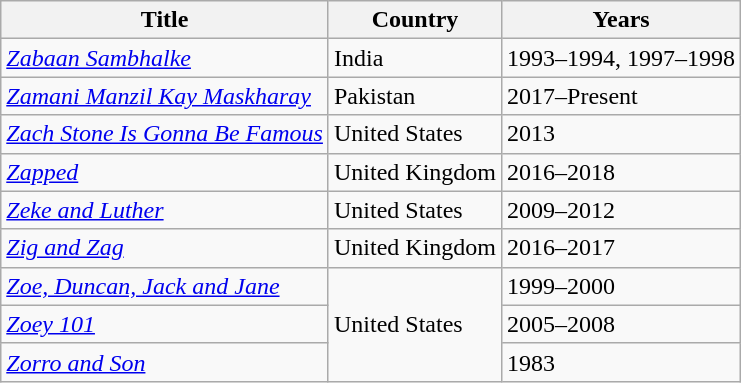<table class="wikitable sortable">
<tr>
<th>Title</th>
<th>Country</th>
<th>Years</th>
</tr>
<tr>
<td><em><a href='#'>Zabaan Sambhalke</a></em></td>
<td>India</td>
<td>1993–1994, 1997–1998</td>
</tr>
<tr>
<td><em><a href='#'>Zamani Manzil Kay Maskharay</a></em></td>
<td>Pakistan</td>
<td>2017–Present</td>
</tr>
<tr>
<td><em><a href='#'>Zach Stone Is Gonna Be Famous</a></em></td>
<td>United States</td>
<td>2013</td>
</tr>
<tr>
<td><em><a href='#'>Zapped</a></em></td>
<td>United Kingdom</td>
<td>2016–2018</td>
</tr>
<tr>
<td><em><a href='#'>Zeke and Luther</a></em></td>
<td>United States</td>
<td>2009–2012</td>
</tr>
<tr>
<td><em><a href='#'>Zig and Zag</a></em></td>
<td>United Kingdom</td>
<td>2016–2017</td>
</tr>
<tr>
<td><em><a href='#'>Zoe, Duncan, Jack and Jane</a></em></td>
<td rowspan=3>United States</td>
<td>1999–2000</td>
</tr>
<tr>
<td><em><a href='#'>Zoey 101</a></em></td>
<td>2005–2008</td>
</tr>
<tr>
<td><em><a href='#'>Zorro and Son</a></em></td>
<td>1983</td>
</tr>
</table>
